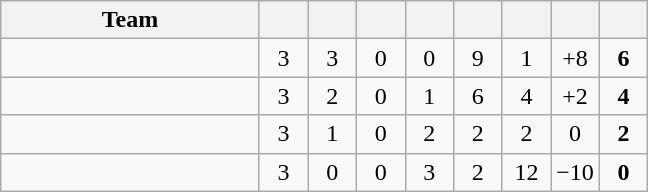<table class="wikitable" style="text-align: center;">
<tr>
<th style="width:165px;">Team</th>
<th width="25"></th>
<th width="25"></th>
<th width="25"></th>
<th width="25"></th>
<th width="25"></th>
<th width="25"></th>
<th width="25"></th>
<th width="25"></th>
</tr>
<tr>
<td style="text-align:left"></td>
<td>3</td>
<td>3</td>
<td>0</td>
<td>0</td>
<td>9</td>
<td>1</td>
<td>+8</td>
<td><strong>6</strong></td>
</tr>
<tr>
<td style="text-align:left"></td>
<td>3</td>
<td>2</td>
<td>0</td>
<td>1</td>
<td>6</td>
<td>4</td>
<td>+2</td>
<td><strong>4</strong></td>
</tr>
<tr>
<td style="text-align:left"></td>
<td>3</td>
<td>1</td>
<td>0</td>
<td>2</td>
<td>2</td>
<td>2</td>
<td>0</td>
<td><strong>2</strong></td>
</tr>
<tr>
<td style="text-align:left"></td>
<td>3</td>
<td>0</td>
<td>0</td>
<td>3</td>
<td>2</td>
<td>12</td>
<td>−10</td>
<td><strong>0</strong></td>
</tr>
</table>
